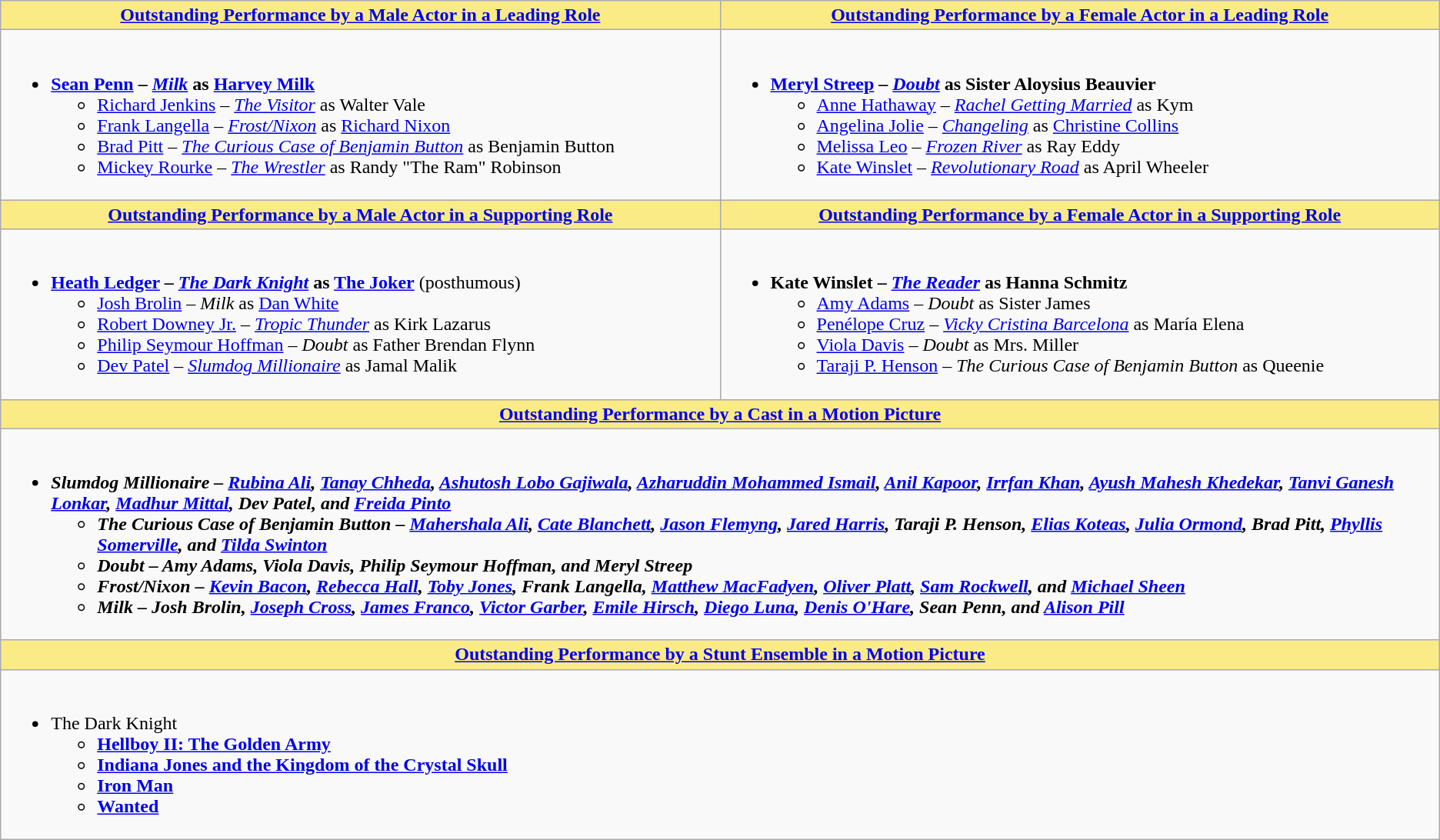<table class=wikitable style="width="100%">
<tr>
<th style="background:#FAEB86;" width="50%"><a href='#'>Outstanding Performance by a Male Actor in a Leading Role</a></th>
<th style="background:#FAEB86;" width="50%"><a href='#'>Outstanding Performance by a Female Actor in a Leading Role</a></th>
</tr>
<tr>
<td valign="top"><br><ul><li><strong><a href='#'>Sean Penn</a> – <em><a href='#'>Milk</a></em> as <a href='#'>Harvey Milk</a></strong><ul><li><a href='#'>Richard Jenkins</a> – <em><a href='#'>The Visitor</a></em> as Walter Vale</li><li><a href='#'>Frank Langella</a> – <em><a href='#'>Frost/Nixon</a></em> as <a href='#'>Richard Nixon</a></li><li><a href='#'>Brad Pitt</a> – <em><a href='#'>The Curious Case of Benjamin Button</a></em> as Benjamin Button</li><li><a href='#'>Mickey Rourke</a> – <em><a href='#'>The Wrestler</a></em> as Randy "The Ram" Robinson</li></ul></li></ul></td>
<td valign="top"><br><ul><li><strong><a href='#'>Meryl Streep</a> – <em><a href='#'>Doubt</a></em> as Sister Aloysius Beauvier </strong><ul><li><a href='#'>Anne Hathaway</a> – <em><a href='#'>Rachel Getting Married</a></em> as Kym</li><li><a href='#'>Angelina Jolie</a> – <em><a href='#'>Changeling</a></em> as <a href='#'>Christine Collins</a></li><li><a href='#'>Melissa Leo</a> – <em><a href='#'>Frozen River</a></em> as Ray Eddy</li><li><a href='#'>Kate Winslet</a> – <em><a href='#'>Revolutionary Road</a></em> as April Wheeler</li></ul></li></ul></td>
</tr>
<tr>
<th style="background:#FAEB86;"><a href='#'>Outstanding Performance by a Male Actor in a Supporting Role</a></th>
<th style="background:#FAEB86;"><a href='#'>Outstanding Performance by a Female Actor in a Supporting Role</a></th>
</tr>
<tr>
<td valign="top"><br><ul><li><strong><a href='#'>Heath Ledger</a> – <em><a href='#'>The Dark Knight</a></em> as <a href='#'>The Joker</a></strong> (posthumous)<ul><li><a href='#'>Josh Brolin</a> – <em>Milk</em> as <a href='#'>Dan White</a></li><li><a href='#'>Robert Downey Jr.</a> – <em><a href='#'>Tropic Thunder</a></em> as Kirk Lazarus</li><li><a href='#'>Philip Seymour Hoffman</a> – <em>Doubt</em> as Father Brendan Flynn</li><li><a href='#'>Dev Patel</a> – <em><a href='#'>Slumdog Millionaire</a></em> as Jamal Malik</li></ul></li></ul></td>
<td valign="top"><br><ul><li><strong>Kate Winslet – <em><a href='#'>The Reader</a></em> as Hanna Schmitz</strong><ul><li><a href='#'>Amy Adams</a> – <em>Doubt</em> as Sister James</li><li><a href='#'>Penélope Cruz</a> – <em><a href='#'>Vicky Cristina Barcelona</a></em> as María Elena</li><li><a href='#'>Viola Davis</a> – <em>Doubt</em> as Mrs. Miller</li><li><a href='#'>Taraji P. Henson</a> – <em>The Curious Case of Benjamin Button</em> as Queenie</li></ul></li></ul></td>
</tr>
<tr>
<th colspan="2" style="background:#FAEB86;"><a href='#'>Outstanding Performance by a Cast in a Motion Picture</a></th>
</tr>
<tr>
<td colspan="2" style="vertical-align:top;"><br><ul><li><strong><em>Slumdog Millionaire<em> – <a href='#'>Rubina Ali</a>, <a href='#'>Tanay Chheda</a>, <a href='#'>Ashutosh Lobo Gajiwala</a>, <a href='#'>Azharuddin Mohammed Ismail</a>, <a href='#'>Anil Kapoor</a>, <a href='#'>Irrfan Khan</a>, <a href='#'>Ayush Mahesh Khedekar</a>, <a href='#'>Tanvi Ganesh Lonkar</a>, <a href='#'>Madhur Mittal</a>, Dev Patel, and <a href='#'>Freida Pinto</a><strong><ul><li></em>The Curious Case of Benjamin Button<em> – <a href='#'>Mahershala Ali</a>, <a href='#'>Cate Blanchett</a>, <a href='#'>Jason Flemyng</a>, <a href='#'>Jared Harris</a>, Taraji P. Henson, <a href='#'>Elias Koteas</a>, <a href='#'>Julia Ormond</a>, Brad Pitt, <a href='#'>Phyllis Somerville</a>, and <a href='#'>Tilda Swinton</a></li><li></em>Doubt<em> – Amy Adams, Viola Davis, Philip Seymour Hoffman, and Meryl Streep</li><li></em>Frost/Nixon<em> – <a href='#'>Kevin Bacon</a>, <a href='#'>Rebecca Hall</a>, <a href='#'>Toby Jones</a>, Frank Langella, <a href='#'>Matthew MacFadyen</a>, <a href='#'>Oliver Platt</a>, <a href='#'>Sam Rockwell</a>, and <a href='#'>Michael Sheen</a></li><li></em>Milk<em> – Josh Brolin, <a href='#'>Joseph Cross</a>, <a href='#'>James Franco</a>, <a href='#'>Victor Garber</a>, <a href='#'>Emile Hirsch</a>, <a href='#'>Diego Luna</a>, <a href='#'>Denis O'Hare</a>, Sean Penn, and <a href='#'>Alison Pill</a></li></ul></li></ul></td>
</tr>
<tr>
<th colspan="2" style="background:#FAEB86;"><a href='#'>Outstanding Performance by a Stunt Ensemble in a Motion Picture</a></th>
</tr>
<tr>
<td colspan="2" style="vertical-align:top;"><br><ul><li></em></strong>The Dark Knight<strong><em><ul><li></em><a href='#'>Hellboy II: The Golden Army</a><em></li><li></em><a href='#'>Indiana Jones and the Kingdom of the Crystal Skull</a><em></li><li></em><a href='#'>Iron Man</a><em></li><li></em><a href='#'>Wanted</a><em></li></ul></li></ul></td>
</tr>
</table>
